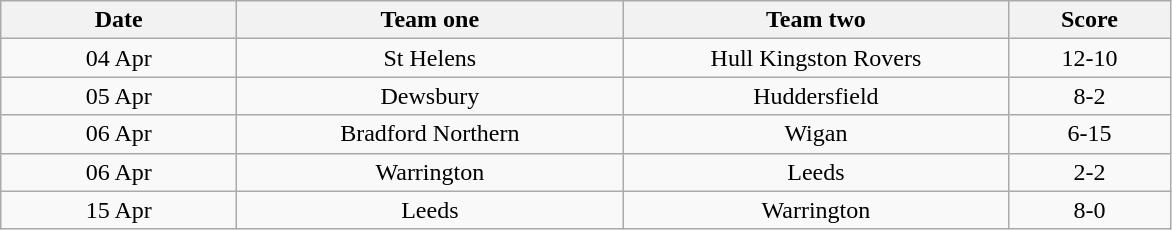<table class="wikitable" style="text-align: center">
<tr>
<th width=150>Date</th>
<th width=250>Team one</th>
<th width=250>Team two</th>
<th width=100>Score</th>
</tr>
<tr>
<td>04 Apr</td>
<td>St Helens</td>
<td>Hull Kingston Rovers</td>
<td>12-10</td>
</tr>
<tr>
<td>05 Apr</td>
<td>Dewsbury</td>
<td>Huddersfield</td>
<td>8-2</td>
</tr>
<tr>
<td>06 Apr</td>
<td>Bradford Northern</td>
<td>Wigan</td>
<td>6-15</td>
</tr>
<tr>
<td>06 Apr</td>
<td>Warrington</td>
<td>Leeds</td>
<td>2-2</td>
</tr>
<tr>
<td>15 Apr</td>
<td>Leeds</td>
<td>Warrington</td>
<td>8-0</td>
</tr>
</table>
